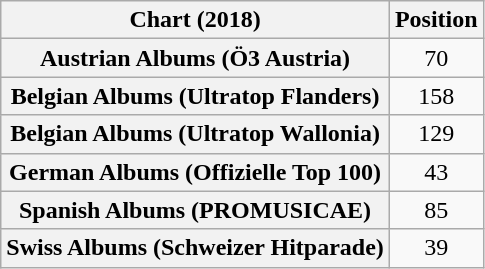<table class="wikitable sortable plainrowheaders" style="text-align:center">
<tr>
<th scope="col">Chart (2018)</th>
<th scope="col">Position</th>
</tr>
<tr>
<th scope="row">Austrian Albums (Ö3 Austria)</th>
<td>70</td>
</tr>
<tr>
<th scope="row">Belgian Albums (Ultratop Flanders)</th>
<td>158</td>
</tr>
<tr>
<th scope="row">Belgian Albums (Ultratop Wallonia)</th>
<td>129</td>
</tr>
<tr>
<th scope="row">German Albums (Offizielle Top 100)</th>
<td>43</td>
</tr>
<tr>
<th scope="row">Spanish Albums (PROMUSICAE)</th>
<td>85</td>
</tr>
<tr>
<th scope="row">Swiss Albums (Schweizer Hitparade)</th>
<td>39</td>
</tr>
</table>
